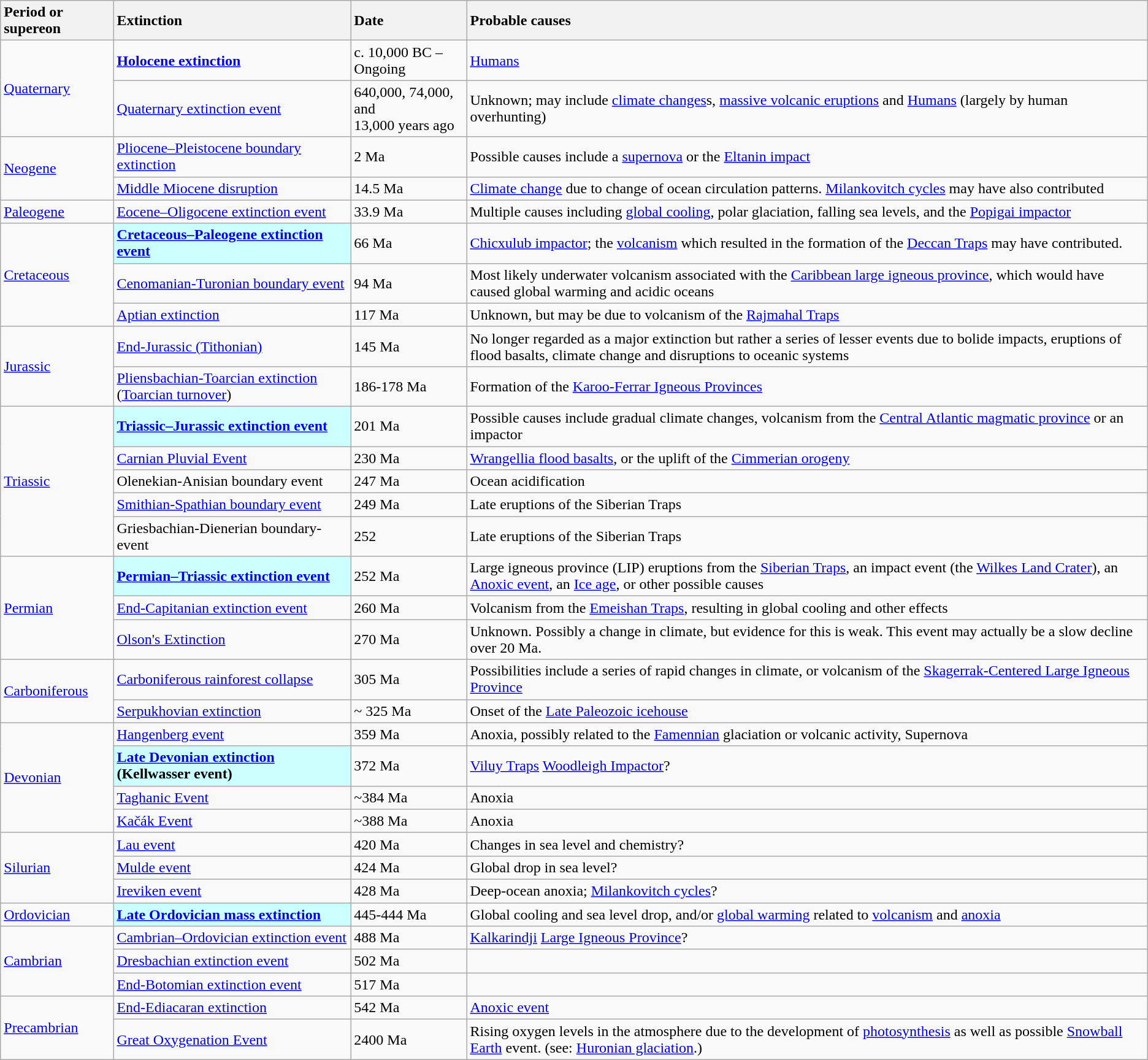<table class="wikitable" style="text-align:left">
<tr>
<th style="text-align:left">Period or supereon</th>
<th style="text-align:left">Extinction</th>
<th style="text-align:left">Date</th>
<th style="text-align:left">Probable causes</th>
</tr>
<tr>
<td rowspan="2"><a href='#'>Quaternary</a></td>
<td><strong><a href='#'>Holocene extinction</a></strong></td>
<td>c. 10,000 BC – Ongoing</td>
<td><a href='#'>Humans</a></td>
</tr>
<tr>
<td><a href='#'>Quaternary extinction event</a></td>
<td>640,000, 74,000, and<br>13,000 years ago</td>
<td>Unknown; may include <a href='#'>climate changes</a>s, <a href='#'>massive volcanic eruptions</a> and <a href='#'>Humans</a> (largely by human overhunting)</td>
</tr>
<tr>
<td rowspan="2"><a href='#'>Neogene</a></td>
<td Pliocene#Supernovae><a href='#'>Pliocene–Pleistocene boundary extinction</a></td>
<td>2 Ma</td>
<td>Possible causes include a <a href='#'>supernova</a> or the <a href='#'>Eltanin impact</a></td>
</tr>
<tr>
<td><a href='#'>Middle Miocene disruption</a></td>
<td>14.5 Ma</td>
<td><a href='#'>Climate change</a> due to change of ocean circulation patterns. <a href='#'>Milankovitch cycles</a> may have also contributed</td>
</tr>
<tr>
<td><a href='#'>Paleogene</a></td>
<td><a href='#'>Eocene–Oligocene extinction event</a></td>
<td>33.9 Ma</td>
<td>Multiple causes including <a href='#'>global cooling</a>, polar glaciation, falling sea levels, and the <a href='#'>Popigai impactor</a></td>
</tr>
<tr>
<td rowspan="3"><a href='#'>Cretaceous</a></td>
<td style="background:#cff;text-align:left"><strong><a href='#'>Cretaceous–Paleogene extinction event</a></strong></td>
<td>66 Ma</td>
<td><a href='#'>Chicxulub impactor</a>; the <a href='#'>volcanism</a> which resulted in the formation of the <a href='#'>Deccan Traps</a> may have contributed.</td>
</tr>
<tr>
<td><a href='#'>Cenomanian-Turonian boundary event</a></td>
<td>94 Ma</td>
<td>Most likely underwater volcanism associated with the <a href='#'>Caribbean large igneous province</a>, which would have caused global warming and acidic oceans</td>
</tr>
<tr>
<td><a href='#'>Aptian extinction</a></td>
<td>117 Ma</td>
<td>Unknown, but may be due to volcanism of the <a href='#'>Rajmahal Traps</a></td>
</tr>
<tr>
<td rowspan="2"><a href='#'>Jurassic</a></td>
<td><a href='#'>End-Jurassic (Tithonian)</a></td>
<td>145 Ma</td>
<td>No longer regarded as a major extinction but rather a series of lesser events due to bolide impacts, eruptions of flood basalts, climate change and disruptions to oceanic systems</td>
</tr>
<tr>
<td><a href='#'>Pliensbachian-Toarcian extinction</a> (<a href='#'>Toarcian turnover</a>)</td>
<td>186-178 Ma</td>
<td>Formation of the <a href='#'>Karoo-Ferrar Igneous Provinces</a></td>
</tr>
<tr>
<td rowspan="5"><a href='#'>Triassic</a></td>
<td style="background:#cff;text-align:left"><strong><a href='#'>Triassic–Jurassic extinction event</a></strong></td>
<td>201 Ma</td>
<td>Possible causes include gradual climate changes, volcanism from the <a href='#'>Central Atlantic magmatic province</a> or an impactor</td>
</tr>
<tr>
<td><a href='#'>Carnian Pluvial Event</a></td>
<td>230 Ma</td>
<td><a href='#'>Wrangellia flood basalts</a>, or the uplift of the <a href='#'>Cimmerian orogeny</a></td>
</tr>
<tr>
<td>Olenekian-Anisian boundary event</td>
<td>247 Ma</td>
<td>Ocean acidification</td>
</tr>
<tr>
<td><a href='#'>Smithian-Spathian boundary event</a></td>
<td>249 Ma</td>
<td>Late eruptions of the Siberian Traps</td>
</tr>
<tr>
<td>Griesbachian-Dienerian boundary-event</td>
<td>252</td>
<td>Late eruptions of the Siberian Traps</td>
</tr>
<tr>
<td rowspan="3"><a href='#'>Permian</a></td>
<td style="background:#cff;text-align:left"><strong><a href='#'>Permian–Triassic extinction event</a></strong></td>
<td>252 Ma</td>
<td>Large igneous province (LIP) eruptions  from the <a href='#'>Siberian Traps</a>, an impact event (the <a href='#'>Wilkes Land Crater</a>), an <a href='#'>Anoxic event</a>, an <a href='#'>Ice age</a>, or other possible causes</td>
</tr>
<tr>
<td><a href='#'>End-Capitanian extinction event</a></td>
<td>260 Ma</td>
<td>Volcanism from the <a href='#'>Emeishan Traps</a>, resulting in global cooling and other effects</td>
</tr>
<tr>
<td><a href='#'>Olson's Extinction</a></td>
<td>270 Ma</td>
<td>Unknown. Possibly a change in climate, but evidence for this is weak. This event may actually be a slow decline over 20 Ma.</td>
</tr>
<tr>
<td rowspan="2"><a href='#'>Carboniferous</a></td>
<td><a href='#'>Carboniferous rainforest collapse</a></td>
<td>305 Ma</td>
<td>Possibilities include a series of rapid changes in climate, or volcanism of the <a href='#'>Skagerrak-Centered Large Igneous Province</a></td>
</tr>
<tr>
<td><a href='#'>Serpukhovian extinction</a></td>
<td>~ 325 Ma</td>
<td>Onset of the <a href='#'>Late Paleozoic icehouse</a></td>
</tr>
<tr>
<td rowspan="4"><a href='#'>Devonian</a></td>
<td><a href='#'>Hangenberg event</a></td>
<td>359 Ma</td>
<td>Anoxia, possibly related to the <a href='#'>Famennian</a> glaciation or volcanic activity, Supernova</td>
</tr>
<tr>
<td style="background:#cff;text-align:left"><strong><a href='#'>Late Devonian extinction</a> (Kellwasser event)</strong></td>
<td>372 Ma</td>
<td><a href='#'>Viluy Traps</a> <a href='#'>Woodleigh Impactor</a>?</td>
</tr>
<tr>
<td><a href='#'>Taghanic Event</a></td>
<td>~384 Ma</td>
<td>Anoxia</td>
</tr>
<tr>
<td><a href='#'>Kačák Event</a></td>
<td>~388 Ma</td>
<td>Anoxia</td>
</tr>
<tr>
<td rowspan="3"><a href='#'>Silurian</a></td>
<td><a href='#'>Lau event</a></td>
<td>420 Ma</td>
<td>Changes in sea level and chemistry?</td>
</tr>
<tr>
<td><a href='#'>Mulde event</a></td>
<td>424 Ma</td>
<td>Global drop in sea level?</td>
</tr>
<tr>
<td><a href='#'>Ireviken event</a></td>
<td>428 Ma</td>
<td>Deep-ocean anoxia; <a href='#'>Milankovitch cycles</a>?</td>
</tr>
<tr>
<td><a href='#'>Ordovician</a></td>
<td style="background:#cff;text-align:left"><strong><a href='#'>Late Ordovician mass extinction</a></strong></td>
<td>445-444 Ma</td>
<td>Global cooling and sea level drop, and/or <a href='#'>global warming</a> related to <a href='#'>volcanism</a> and <a href='#'>anoxia</a></td>
</tr>
<tr>
<td rowspan="3"><a href='#'>Cambrian</a></td>
<td><a href='#'>Cambrian–Ordovician extinction event</a></td>
<td>488 Ma</td>
<td><a href='#'>Kalkarindji</a> <a href='#'>Large Igneous Province</a>?</td>
</tr>
<tr>
<td><a href='#'>Dresbachian extinction event</a></td>
<td>502 Ma</td>
<td></td>
</tr>
<tr>
<td><a href='#'>End-Botomian extinction event</a></td>
<td>517 Ma</td>
<td></td>
</tr>
<tr>
<td rowspan="2"><a href='#'>Precambrian</a></td>
<td><a href='#'>End-Ediacaran extinction</a></td>
<td>542 Ma</td>
<td><a href='#'>Anoxic event</a></td>
</tr>
<tr>
<td><a href='#'>Great Oxygenation Event</a></td>
<td>2400 Ma</td>
<td>Rising oxygen levels in the atmosphere due to the development of <a href='#'>photosynthesis</a> as well as possible <a href='#'>Snowball Earth</a> event. (see: <a href='#'>Huronian glaciation</a>.)</td>
</tr>
</table>
